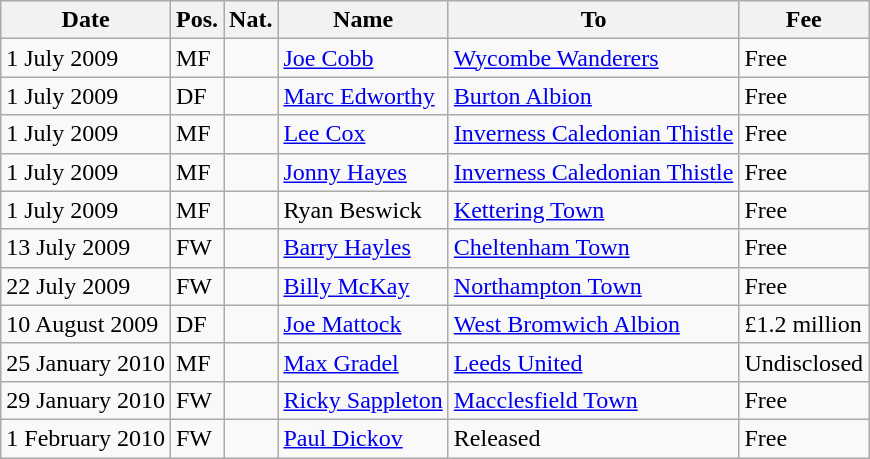<table class="wikitable">
<tr>
<th>Date</th>
<th>Pos.</th>
<th>Nat.</th>
<th>Name</th>
<th>To</th>
<th>Fee</th>
</tr>
<tr>
<td>1 July 2009</td>
<td>MF</td>
<td></td>
<td><a href='#'>Joe Cobb</a></td>
<td><a href='#'>Wycombe Wanderers</a></td>
<td>Free</td>
</tr>
<tr>
<td>1 July 2009</td>
<td>DF</td>
<td></td>
<td><a href='#'>Marc Edworthy</a></td>
<td><a href='#'>Burton Albion</a></td>
<td>Free</td>
</tr>
<tr>
<td>1 July 2009</td>
<td>MF</td>
<td></td>
<td><a href='#'>Lee Cox</a></td>
<td><a href='#'>Inverness Caledonian Thistle</a></td>
<td>Free</td>
</tr>
<tr>
<td>1 July 2009</td>
<td>MF</td>
<td></td>
<td><a href='#'>Jonny Hayes</a></td>
<td><a href='#'>Inverness Caledonian Thistle</a></td>
<td>Free</td>
</tr>
<tr>
<td>1 July 2009</td>
<td>MF</td>
<td></td>
<td>Ryan Beswick</td>
<td><a href='#'>Kettering Town</a></td>
<td>Free</td>
</tr>
<tr>
<td>13 July 2009</td>
<td>FW</td>
<td></td>
<td><a href='#'>Barry Hayles</a></td>
<td><a href='#'>Cheltenham Town</a></td>
<td>Free</td>
</tr>
<tr>
<td>22 July 2009</td>
<td>FW</td>
<td></td>
<td><a href='#'>Billy McKay</a></td>
<td><a href='#'>Northampton Town</a></td>
<td>Free</td>
</tr>
<tr>
<td>10 August 2009</td>
<td>DF</td>
<td></td>
<td><a href='#'>Joe Mattock</a></td>
<td><a href='#'>West Bromwich Albion</a></td>
<td>£1.2 million</td>
</tr>
<tr>
<td>25 January 2010</td>
<td>MF</td>
<td></td>
<td><a href='#'>Max Gradel</a></td>
<td><a href='#'>Leeds United</a></td>
<td>Undisclosed</td>
</tr>
<tr>
<td>29 January 2010</td>
<td>FW</td>
<td></td>
<td><a href='#'>Ricky Sappleton</a></td>
<td><a href='#'>Macclesfield Town</a></td>
<td>Free</td>
</tr>
<tr>
<td>1 February 2010</td>
<td>FW</td>
<td></td>
<td><a href='#'>Paul Dickov</a></td>
<td>Released</td>
<td>Free</td>
</tr>
</table>
